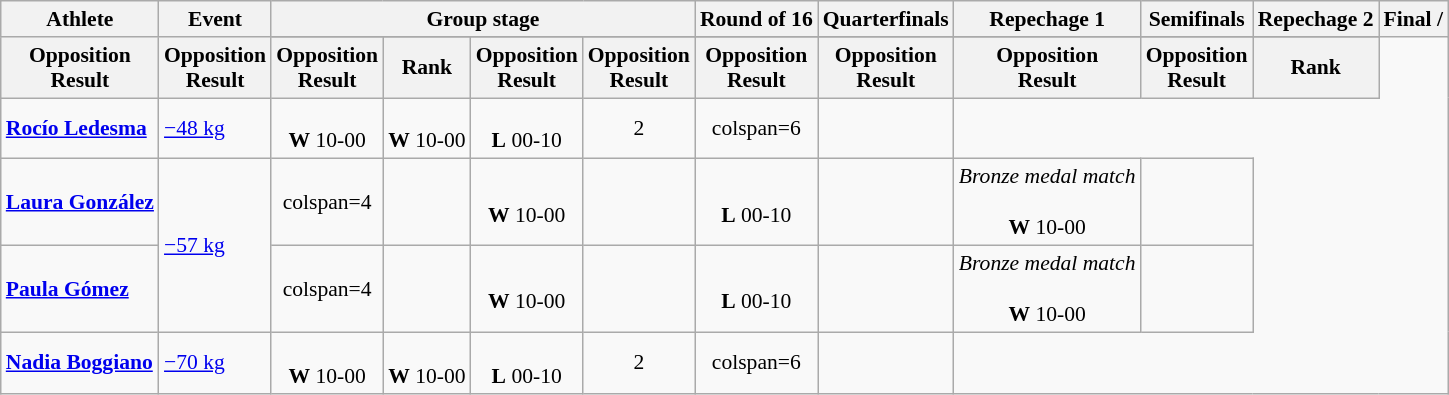<table class="wikitable" style="font-size:90%">
<tr>
<th rowspan="2">Athlete</th>
<th rowspan="2">Event</th>
<th colspan="4">Group stage</th>
<th>Round of 16</th>
<th>Quarterfinals</th>
<th>Repechage 1</th>
<th>Semifinals</th>
<th>Repechage 2</th>
<th colspan="2">Final / </th>
</tr>
<tr>
</tr>
<tr>
<th>Opposition<br>Result</th>
<th>Opposition<br>Result</th>
<th>Opposition<br>Result</th>
<th>Rank</th>
<th>Opposition<br>Result</th>
<th>Opposition<br>Result</th>
<th>Opposition<br>Result</th>
<th>Opposition<br>Result</th>
<th>Opposition<br>Result</th>
<th>Opposition<br>Result</th>
<th>Rank</th>
</tr>
<tr align=center>
<td align=left><strong><a href='#'>Rocío Ledesma</a></strong></td>
<td align=left><a href='#'>−48 kg</a></td>
<td><br><strong>W</strong> 10-00</td>
<td><br><strong>W</strong> 10-00</td>
<td><br><strong>L</strong> 00-10</td>
<td>2</td>
<td>colspan=6 </td>
<td></td>
</tr>
<tr align=center>
<td align=left><strong><a href='#'>Laura González</a></strong></td>
<td align=left rowspan=2><a href='#'>−57 kg</a></td>
<td>colspan=4 </td>
<td></td>
<td><br><strong>W</strong> 10-00</td>
<td></td>
<td><br><strong>L</strong> 00-10</td>
<td></td>
<td><em>Bronze medal match</em><br><br><strong>W</strong> 10-00</td>
<td></td>
</tr>
<tr align=center>
<td align=left><strong><a href='#'>Paula Gómez</a></strong></td>
<td>colspan=4 </td>
<td></td>
<td><br><strong>W</strong> 10-00</td>
<td></td>
<td><br><strong>L</strong> 00-10</td>
<td></td>
<td><em>Bronze medal match</em><br><br><strong>W</strong> 10-00</td>
<td></td>
</tr>
<tr align=center>
<td align=left><strong><a href='#'>Nadia Boggiano</a></strong></td>
<td align=left><a href='#'>−70 kg</a></td>
<td><br><strong>W</strong> 10-00</td>
<td><br><strong>W</strong> 10-00</td>
<td><br><strong>L</strong> 00-10</td>
<td>2</td>
<td>colspan=6 </td>
<td></td>
</tr>
</table>
